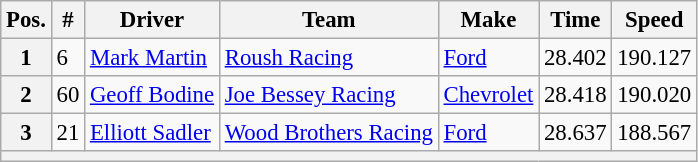<table class="wikitable" style="font-size:95%">
<tr>
<th>Pos.</th>
<th>#</th>
<th>Driver</th>
<th>Team</th>
<th>Make</th>
<th>Time</th>
<th>Speed</th>
</tr>
<tr>
<th>1</th>
<td>6</td>
<td><a href='#'>Mark Martin</a></td>
<td><a href='#'>Roush Racing</a></td>
<td><a href='#'>Ford</a></td>
<td>28.402</td>
<td>190.127</td>
</tr>
<tr>
<th>2</th>
<td>60</td>
<td><a href='#'>Geoff Bodine</a></td>
<td><a href='#'>Joe Bessey Racing</a></td>
<td><a href='#'>Chevrolet</a></td>
<td>28.418</td>
<td>190.020</td>
</tr>
<tr>
<th>3</th>
<td>21</td>
<td><a href='#'>Elliott Sadler</a></td>
<td><a href='#'>Wood Brothers Racing</a></td>
<td><a href='#'>Ford</a></td>
<td>28.637</td>
<td>188.567</td>
</tr>
<tr>
<th colspan="7"></th>
</tr>
</table>
